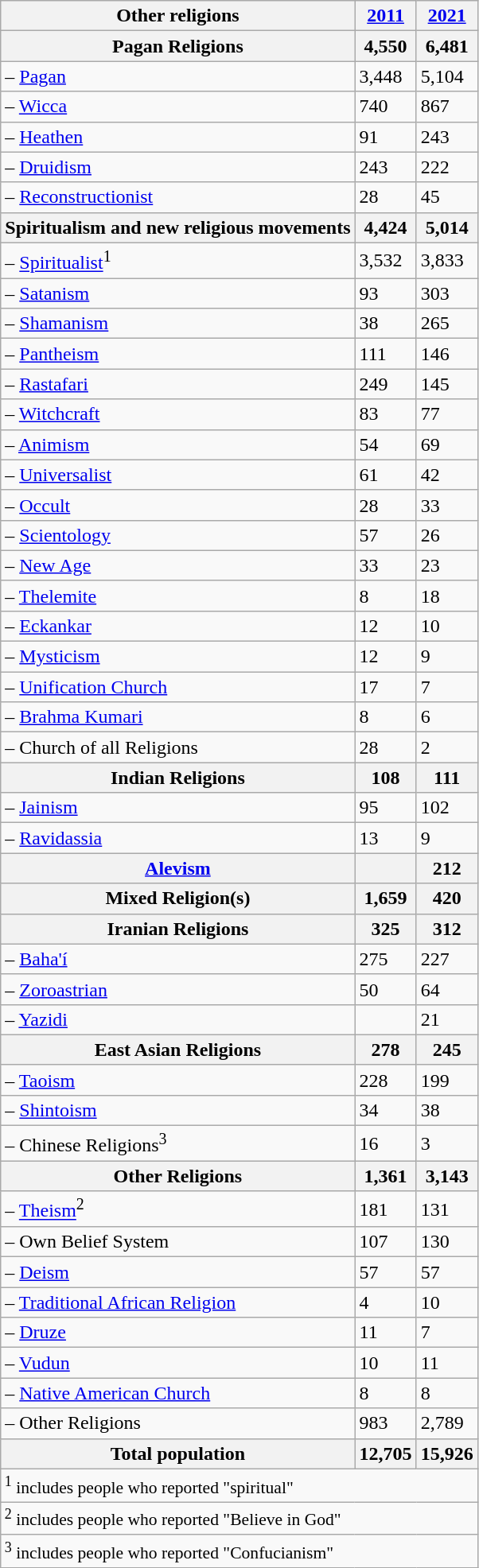<table class="wikitable">
<tr>
<th>Other religions</th>
<th><a href='#'>2011</a></th>
<th><a href='#'>2021</a></th>
</tr>
<tr>
<th align=left>Pagan Religions</th>
<th>4,550</th>
<th>6,481</th>
</tr>
<tr>
<td align=left>– <a href='#'>Pagan</a></td>
<td>3,448</td>
<td>5,104</td>
</tr>
<tr>
<td align=left>– <a href='#'>Wicca</a></td>
<td>740</td>
<td>867</td>
</tr>
<tr>
<td align=left>– <a href='#'>Heathen</a></td>
<td>91</td>
<td>243</td>
</tr>
<tr>
<td align=left>– <a href='#'>Druidism</a></td>
<td>243</td>
<td>222</td>
</tr>
<tr>
<td align=left>– <a href='#'>Reconstructionist</a></td>
<td>28</td>
<td>45</td>
</tr>
<tr>
<th align=left>Spiritualism and new religious movements</th>
<th>4,424</th>
<th>5,014</th>
</tr>
<tr>
<td align=left>– <a href='#'>Spiritualist</a><sup>1</sup></td>
<td>3,532</td>
<td>3,833</td>
</tr>
<tr>
<td align=left>– <a href='#'>Satanism</a></td>
<td>93</td>
<td>303</td>
</tr>
<tr>
<td align=left>– <a href='#'>Shamanism</a></td>
<td>38</td>
<td>265</td>
</tr>
<tr>
<td align=left>– <a href='#'>Pantheism</a></td>
<td>111</td>
<td>146</td>
</tr>
<tr>
<td align=left>– <a href='#'>Rastafari</a></td>
<td>249</td>
<td>145</td>
</tr>
<tr>
<td align=left>– <a href='#'>Witchcraft</a></td>
<td>83</td>
<td>77</td>
</tr>
<tr>
<td align=left>– <a href='#'>Animism</a></td>
<td>54</td>
<td>69</td>
</tr>
<tr>
<td align=left>– <a href='#'>Universalist</a></td>
<td>61</td>
<td>42</td>
</tr>
<tr>
<td align=left>– <a href='#'>Occult</a></td>
<td>28</td>
<td>33</td>
</tr>
<tr>
<td align=left>– <a href='#'>Scientology</a></td>
<td>57</td>
<td>26</td>
</tr>
<tr>
<td align=left>– <a href='#'>New Age</a></td>
<td>33</td>
<td>23</td>
</tr>
<tr>
<td align=left>– <a href='#'>Thelemite</a></td>
<td>8</td>
<td>18</td>
</tr>
<tr>
<td align=left>– <a href='#'>Eckankar</a></td>
<td>12</td>
<td>10</td>
</tr>
<tr>
<td align=left>– <a href='#'>Mysticism</a></td>
<td>12</td>
<td>9</td>
</tr>
<tr>
<td align=left>– <a href='#'>Unification Church</a></td>
<td>17</td>
<td>7</td>
</tr>
<tr>
<td align=left>– <a href='#'>Brahma Kumari</a></td>
<td>8</td>
<td>6</td>
</tr>
<tr>
<td align=left>– Church of all Religions</td>
<td>28</td>
<td>2</td>
</tr>
<tr>
<th align=left>Indian Religions</th>
<th>108</th>
<th>111</th>
</tr>
<tr>
<td align=left>– <a href='#'>Jainism</a></td>
<td>95</td>
<td>102</td>
</tr>
<tr>
<td align=left>– <a href='#'>Ravidassia</a></td>
<td>13</td>
<td>9</td>
</tr>
<tr>
<th align=left><a href='#'>Alevism</a></th>
<th></th>
<th>212</th>
</tr>
<tr>
<th align=left>Mixed Religion(s)</th>
<th>1,659</th>
<th>420</th>
</tr>
<tr>
<th align=left>Iranian Religions</th>
<th>325</th>
<th>312</th>
</tr>
<tr>
<td align=left>– <a href='#'>Baha'í</a></td>
<td>275</td>
<td>227</td>
</tr>
<tr>
<td align=left>– <a href='#'>Zoroastrian</a></td>
<td>50</td>
<td>64</td>
</tr>
<tr>
<td align=left>– <a href='#'>Yazidi</a></td>
<td></td>
<td>21</td>
</tr>
<tr>
<th align=left>East Asian Religions</th>
<th>278</th>
<th>245</th>
</tr>
<tr>
<td align=left>– <a href='#'>Taoism</a></td>
<td>228</td>
<td>199</td>
</tr>
<tr>
<td align=left>– <a href='#'>Shintoism</a></td>
<td>34</td>
<td>38</td>
</tr>
<tr>
<td align=left>– Chinese Religions<sup>3</sup></td>
<td>16</td>
<td>3</td>
</tr>
<tr>
<th align=left>Other Religions</th>
<th>1,361</th>
<th>3,143</th>
</tr>
<tr>
<td align=left>– <a href='#'>Theism</a><sup>2</sup></td>
<td>181</td>
<td>131</td>
</tr>
<tr>
<td align=left>– Own Belief System</td>
<td>107</td>
<td>130</td>
</tr>
<tr>
<td align=left>– <a href='#'>Deism</a></td>
<td>57</td>
<td>57</td>
</tr>
<tr>
<td align=left>– <a href='#'>Traditional African Religion</a></td>
<td>4</td>
<td>10</td>
</tr>
<tr>
<td align=left>– <a href='#'>Druze</a></td>
<td>11</td>
<td>7</td>
</tr>
<tr>
<td align=left>– <a href='#'>Vudun</a></td>
<td>10</td>
<td>11</td>
</tr>
<tr>
<td align=left>– <a href='#'>Native American Church</a></td>
<td>8</td>
<td>8</td>
</tr>
<tr>
<td align=left>– Other Religions</td>
<td>983</td>
<td>2,789</td>
</tr>
<tr>
<th>Total population</th>
<th align=right>12,705</th>
<th align=right>15,926</th>
</tr>
<tr>
<td colspan="7" style="text-align:left; font-size:90%;"><sup>1</sup> includes people who reported "spiritual"</td>
</tr>
<tr>
<td colspan="7" style="text-align:left; font-size:90%;"><sup>2</sup> includes people who reported "Believe in God"</td>
</tr>
<tr>
<td colspan="7" style="text-align:left; font-size:90%;"><sup>3</sup> includes people who reported "Confucianism"</td>
</tr>
</table>
